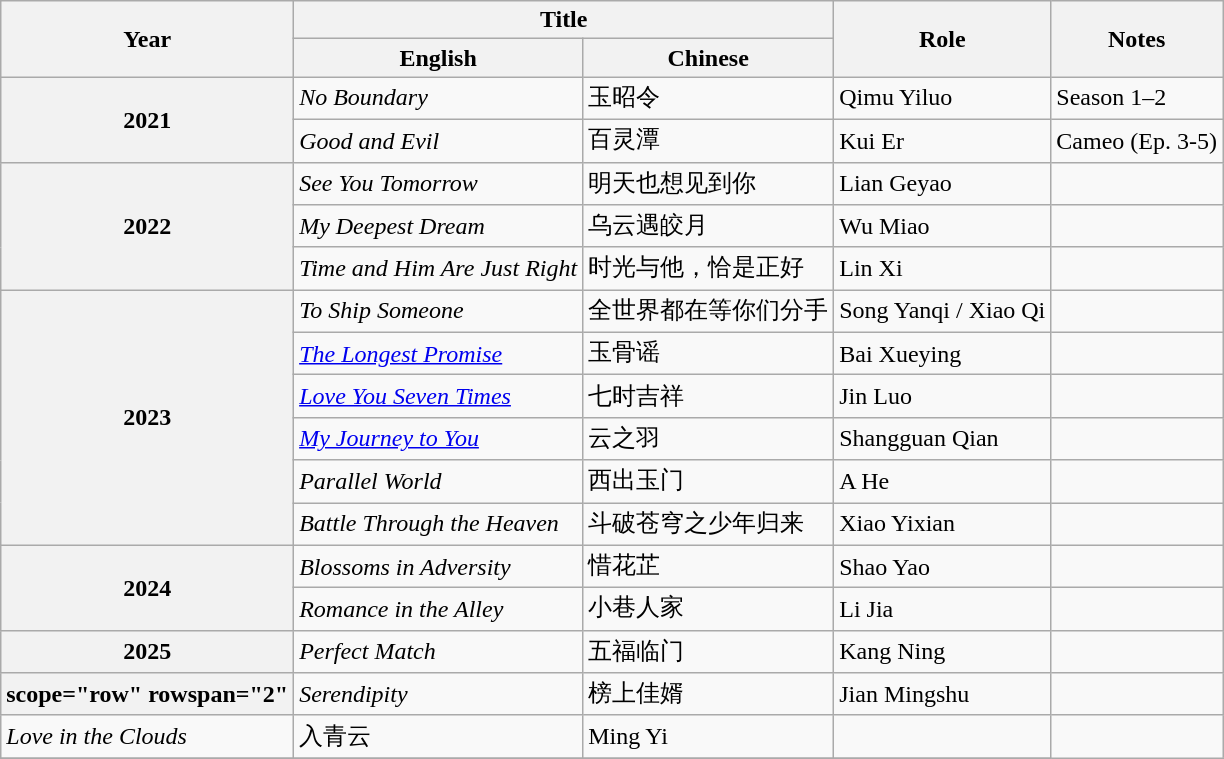<table class="wikitable sortable plainrowheaders">
<tr>
<th scope="col" rowspan="2">Year</th>
<th scope="col" colspan="2">Title</th>
<th scope="col" rowspan="2">Role</th>
<th scope="col" rowspan="2">Notes</th>
</tr>
<tr>
<th scope="col">English</th>
<th scope="col">Chinese</th>
</tr>
<tr>
<th scope="row" rowspan="2">2021</th>
<td><em>No Boundary</em></td>
<td>玉昭令</td>
<td>Qimu Yiluo</td>
<td>Season 1–2</td>
</tr>
<tr>
<td><em>Good and Evil</em></td>
<td>百灵潭</td>
<td>Kui Er</td>
<td>Cameo (Ep. 3-5)</td>
</tr>
<tr>
<th scope="row" rowspan="3">2022</th>
<td><em>See You Tomorrow</em></td>
<td>明天也想见到你</td>
<td>Lian Geyao</td>
<td></td>
</tr>
<tr>
<td><em>My Deepest Dream</em></td>
<td>乌云遇皎月</td>
<td>Wu Miao</td>
<td></td>
</tr>
<tr>
<td><em>Time and Him Are Just Right</em></td>
<td>时光与他，恰是正好</td>
<td>Lin Xi</td>
<td></td>
</tr>
<tr>
<th scope="row" rowspan="6">2023</th>
<td><em>To Ship Someone</em></td>
<td>全世界都在等你们分手</td>
<td>Song Yanqi / Xiao Qi</td>
<td></td>
</tr>
<tr>
<td><em><a href='#'>The Longest Promise</a></em></td>
<td>玉骨谣</td>
<td>Bai Xueying</td>
<td></td>
</tr>
<tr>
<td><em><a href='#'>Love You Seven Times</a></em></td>
<td>七时吉祥</td>
<td>Jin Luo</td>
<td></td>
</tr>
<tr>
<td><em><a href='#'>My Journey to You</a></em></td>
<td>云之羽</td>
<td>Shangguan Qian</td>
<td></td>
</tr>
<tr>
<td><em>Parallel World</em></td>
<td>西出玉门</td>
<td>A He</td>
<td></td>
</tr>
<tr>
<td><em>Battle Through the Heaven</em></td>
<td>斗破苍穹之少年归来</td>
<td>Xiao Yixian</td>
<td></td>
</tr>
<tr>
<th scope="row" rowspan="2">2024</th>
<td><em>Blossoms in Adversity</em></td>
<td>惜花芷</td>
<td>Shao Yao</td>
<td></td>
</tr>
<tr>
<td><em>Romance in the Alley</em></td>
<td>小巷人家</td>
<td>Li Jia</td>
<td></td>
</tr>
<tr>
<th scope="row">2025</th>
<td><em>Perfect Match</em></td>
<td>五福临门</td>
<td>Kang Ning</td>
<td></td>
</tr>
<tr>
<th>scope="row" rowspan="2" </th>
<td><em>Serendipity</em></td>
<td>榜上佳婿</td>
<td>Jian Mingshu</td>
<td></td>
</tr>
<tr>
<td><em>Love in the Clouds</em></td>
<td>入青云</td>
<td>Ming Yi</td>
<td></td>
</tr>
<tr>
</tr>
</table>
